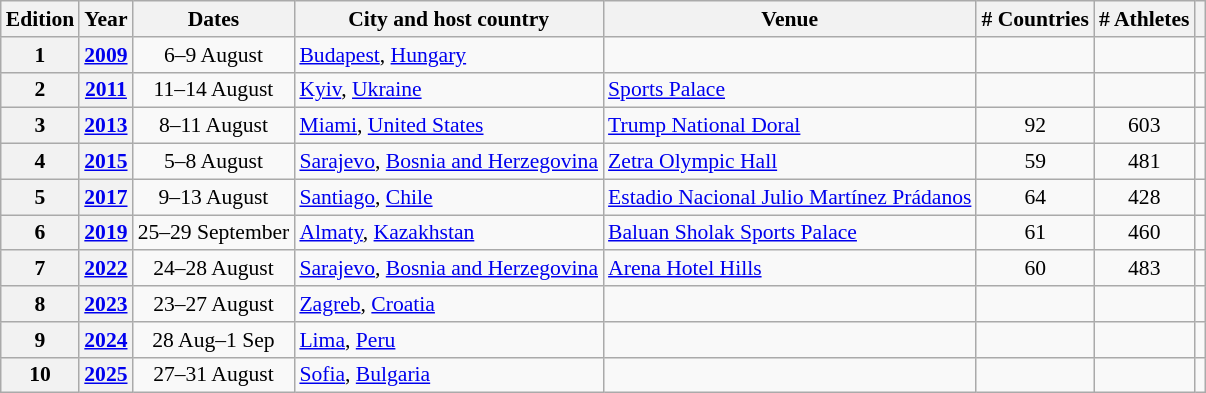<table class=wikitable style="font-size:90%;">
<tr>
<th>Edition</th>
<th>Year</th>
<th>Dates</th>
<th>City and host country</th>
<th>Venue</th>
<th># Countries</th>
<th># Athletes</th>
<th></th>
</tr>
<tr>
<th>1</th>
<th><a href='#'>2009</a></th>
<td align=center>6–9 August</td>
<td> <a href='#'>Budapest</a>, <a href='#'>Hungary</a></td>
<td></td>
<td align=center></td>
<td align=center></td>
<td></td>
</tr>
<tr>
<th>2</th>
<th><a href='#'>2011</a></th>
<td align=center>11–14 August</td>
<td> <a href='#'>Kyiv</a>, <a href='#'>Ukraine</a></td>
<td><a href='#'>Sports Palace</a></td>
<td align=center></td>
<td align=center></td>
<td></td>
</tr>
<tr>
<th>3</th>
<th><a href='#'>2013</a></th>
<td align=center>8–11 August</td>
<td> <a href='#'>Miami</a>, <a href='#'>United States</a></td>
<td><a href='#'>Trump National Doral</a></td>
<td align=center>92</td>
<td align=center>603</td>
<td></td>
</tr>
<tr>
<th>4</th>
<th><a href='#'>2015</a></th>
<td align=center>5–8 August</td>
<td> <a href='#'>Sarajevo</a>, <a href='#'>Bosnia and Herzegovina</a></td>
<td><a href='#'>Zetra Olympic Hall</a></td>
<td align=center>59</td>
<td align=center>481</td>
<td></td>
</tr>
<tr>
<th>5</th>
<th><a href='#'>2017</a></th>
<td align=center>9–13 August</td>
<td> <a href='#'>Santiago</a>, <a href='#'>Chile</a></td>
<td><a href='#'>Estadio Nacional Julio Martínez Prádanos</a></td>
<td align=center>64</td>
<td align=center>428</td>
<td></td>
</tr>
<tr>
<th>6</th>
<th><a href='#'>2019</a></th>
<td align=center>25–29 September</td>
<td> <a href='#'>Almaty</a>, <a href='#'>Kazakhstan</a></td>
<td><a href='#'>Baluan Sholak Sports Palace</a></td>
<td align=center>61</td>
<td align=center>460</td>
<td></td>
</tr>
<tr>
<th>7</th>
<th><a href='#'>2022</a></th>
<td align=center>24–28 August</td>
<td> <a href='#'>Sarajevo</a>, <a href='#'>Bosnia and Herzegovina</a></td>
<td><a href='#'>Arena Hotel Hills</a></td>
<td align=center>60</td>
<td align=center>483</td>
<td></td>
</tr>
<tr>
<th>8</th>
<th><a href='#'>2023</a></th>
<td align=center>23–27 August</td>
<td> <a href='#'>Zagreb</a>, <a href='#'>Croatia</a></td>
<td></td>
<td align=center></td>
<td align=center></td>
<td></td>
</tr>
<tr>
<th>9</th>
<th><a href='#'>2024</a></th>
<td align=center>28 Aug–1 Sep</td>
<td> <a href='#'>Lima</a>, <a href='#'>Peru</a></td>
<td></td>
<td align=center></td>
<td align=center></td>
<td></td>
</tr>
<tr>
<th>10</th>
<th><a href='#'>2025</a></th>
<td align=center>27–31 August</td>
<td> <a href='#'>Sofia</a>, <a href='#'>Bulgaria</a></td>
<td></td>
<td align=center></td>
<td align=center></td>
<td></td>
</tr>
</table>
